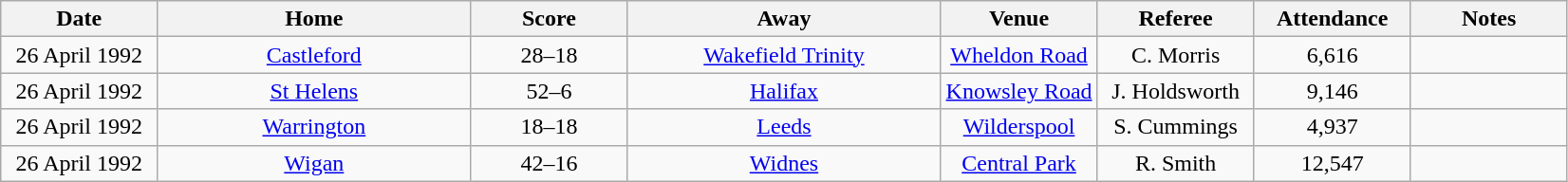<table class="wikitable" style="text-align: center">
<tr>
<th width=10%>Date</th>
<th width=20%>Home</th>
<th width=10%>Score</th>
<th width=20%>Away</th>
<th width=10%>Venue</th>
<th width=10%>Referee</th>
<th width=10%>Attendance</th>
<th width=10%>Notes</th>
</tr>
<tr>
<td>26 April 1992</td>
<td><a href='#'>Castleford</a></td>
<td>28–18</td>
<td><a href='#'>Wakefield Trinity</a></td>
<td><a href='#'>Wheldon Road</a></td>
<td>C. Morris</td>
<td>6,616</td>
<td></td>
</tr>
<tr>
<td>26 April 1992</td>
<td><a href='#'>St Helens</a></td>
<td>52–6</td>
<td><a href='#'>Halifax</a></td>
<td><a href='#'>Knowsley Road</a></td>
<td>J. Holdsworth</td>
<td>9,146</td>
<td></td>
</tr>
<tr>
<td>26 April 1992</td>
<td><a href='#'>Warrington</a></td>
<td>18–18</td>
<td><a href='#'>Leeds</a></td>
<td><a href='#'>Wilderspool</a></td>
<td>S. Cummings</td>
<td>4,937</td>
<td></td>
</tr>
<tr>
<td>26 April 1992</td>
<td><a href='#'>Wigan</a></td>
<td>42–16</td>
<td><a href='#'>Widnes</a></td>
<td><a href='#'>Central Park</a></td>
<td>R. Smith</td>
<td>12,547</td>
<td></td>
</tr>
</table>
